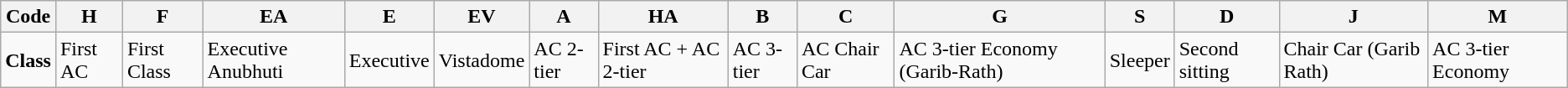<table class="wikitable"style="text-align:left;"style="font-size: 85%">
<tr>
<th>Code</th>
<th>H</th>
<th>F</th>
<th>EA</th>
<th>E</th>
<th>EV</th>
<th>A</th>
<th>HA</th>
<th>B</th>
<th>C</th>
<th>G</th>
<th>S</th>
<th>D</th>
<th>J</th>
<th>M</th>
</tr>
<tr>
<td><strong>Class</strong></td>
<td>First AC</td>
<td>First Class</td>
<td>Executive Anubhuti</td>
<td>Executive</td>
<td>Vistadome</td>
<td>AC 2-tier</td>
<td>First AC + AC 2-tier</td>
<td>AC 3-tier</td>
<td>AC Chair Car</td>
<td>AC 3-tier Economy (Garib-Rath)</td>
<td>Sleeper</td>
<td>Second sitting</td>
<td>Chair Car (Garib Rath)</td>
<td>AC 3-tier Economy</td>
</tr>
</table>
